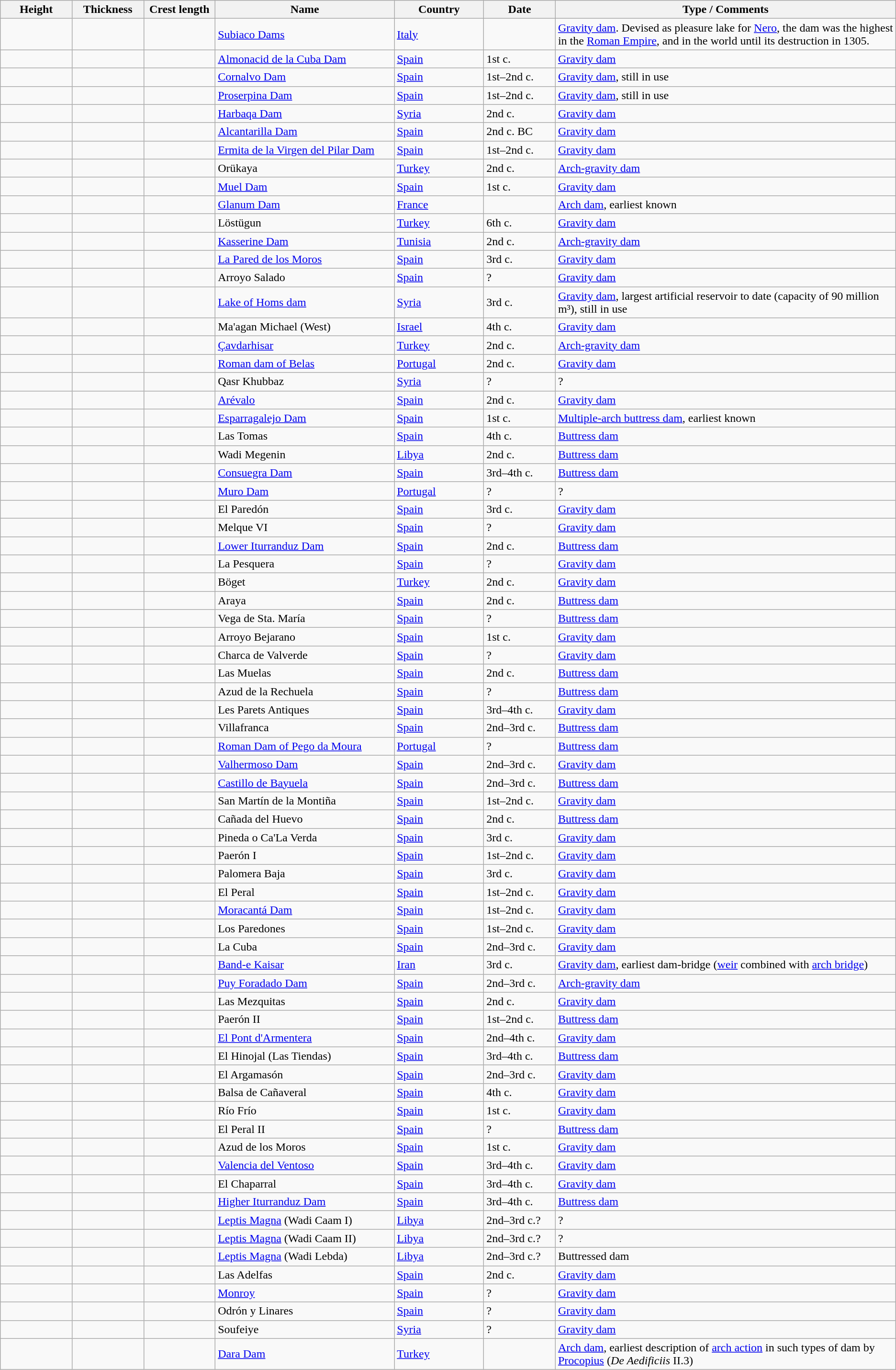<table class="wikitable sortable">
<tr>
<th width="8%">Height</th>
<th width="8%">Thickness</th>
<th width="8%">Crest length</th>
<th width="20%">Name</th>
<th width="10%">Country</th>
<th width="8%">Date</th>
<th width="38%">Type / Comments</th>
</tr>
<tr>
<td></td>
<td></td>
<td></td>
<td><a href='#'>Subiaco Dams</a></td>
<td><a href='#'>Italy</a></td>
<td></td>
<td><a href='#'>Gravity dam</a>. Devised as pleasure lake for <a href='#'>Nero</a>, the dam was the highest in the <a href='#'>Roman Empire</a>, and in the world until its destruction in 1305.</td>
</tr>
<tr>
<td></td>
<td></td>
<td></td>
<td><a href='#'>Almonacid de la Cuba Dam</a></td>
<td><a href='#'>Spain</a></td>
<td>1st c.</td>
<td><a href='#'>Gravity dam</a></td>
</tr>
<tr>
<td></td>
<td></td>
<td></td>
<td><a href='#'>Cornalvo Dam</a> </td>
<td><a href='#'>Spain</a></td>
<td>1st–2nd c.</td>
<td><a href='#'>Gravity dam</a>, still in use</td>
</tr>
<tr>
<td></td>
<td></td>
<td></td>
<td><a href='#'>Proserpina Dam</a> </td>
<td><a href='#'>Spain</a></td>
<td>1st–2nd c.</td>
<td><a href='#'>Gravity dam</a>, still in use</td>
</tr>
<tr>
<td></td>
<td></td>
<td></td>
<td><a href='#'>Harbaqa Dam</a></td>
<td><a href='#'>Syria</a></td>
<td>2nd c.</td>
<td><a href='#'>Gravity dam</a></td>
</tr>
<tr>
<td></td>
<td></td>
<td></td>
<td><a href='#'>Alcantarilla Dam</a> </td>
<td><a href='#'>Spain</a></td>
<td>2nd c. BC</td>
<td><a href='#'>Gravity dam</a></td>
</tr>
<tr>
<td></td>
<td></td>
<td></td>
<td><a href='#'>Ermita de la Virgen del Pilar Dam</a> </td>
<td><a href='#'>Spain</a></td>
<td>1st–2nd c.</td>
<td><a href='#'>Gravity dam</a></td>
</tr>
<tr>
<td></td>
<td></td>
<td></td>
<td>Orükaya </td>
<td><a href='#'>Turkey</a></td>
<td>2nd c.</td>
<td><a href='#'>Arch-gravity dam</a></td>
</tr>
<tr>
<td></td>
<td></td>
<td></td>
<td><a href='#'>Muel Dam</a> </td>
<td><a href='#'>Spain</a></td>
<td>1st c.</td>
<td><a href='#'>Gravity dam</a></td>
</tr>
<tr>
<td></td>
<td></td>
<td></td>
<td><a href='#'>Glanum Dam</a></td>
<td><a href='#'>France</a></td>
<td></td>
<td><a href='#'>Arch dam</a>, earliest known</td>
</tr>
<tr>
<td></td>
<td></td>
<td></td>
<td>Löstügun </td>
<td><a href='#'>Turkey</a></td>
<td>6th c.</td>
<td><a href='#'>Gravity dam</a></td>
</tr>
<tr>
<td></td>
<td></td>
<td></td>
<td><a href='#'>Kasserine Dam</a></td>
<td><a href='#'>Tunisia</a></td>
<td>2nd c.</td>
<td><a href='#'>Arch-gravity dam</a></td>
</tr>
<tr>
<td></td>
<td></td>
<td></td>
<td><a href='#'>La Pared de los Moros</a> </td>
<td><a href='#'>Spain</a></td>
<td>3rd c.</td>
<td><a href='#'>Gravity dam</a></td>
</tr>
<tr>
<td></td>
<td></td>
<td></td>
<td>Arroyo Salado </td>
<td><a href='#'>Spain</a></td>
<td>?</td>
<td><a href='#'>Gravity dam</a></td>
</tr>
<tr>
<td></td>
<td></td>
<td></td>
<td><a href='#'>Lake of Homs dam</a></td>
<td><a href='#'>Syria</a></td>
<td>3rd c.</td>
<td><a href='#'>Gravity dam</a>, largest artificial reservoir to date (capacity of 90 million m³), still in use</td>
</tr>
<tr>
<td></td>
<td></td>
<td></td>
<td>Ma'agan Michael (West) </td>
<td><a href='#'>Israel</a></td>
<td>4th c.</td>
<td><a href='#'>Gravity dam</a></td>
</tr>
<tr>
<td></td>
<td></td>
<td></td>
<td><a href='#'>Çavdarhisar</a></td>
<td><a href='#'>Turkey</a></td>
<td>2nd c.</td>
<td><a href='#'>Arch-gravity dam</a></td>
</tr>
<tr>
<td></td>
<td></td>
<td></td>
<td><a href='#'>Roman dam of Belas</a></td>
<td><a href='#'>Portugal</a></td>
<td>2nd c.</td>
<td><a href='#'>Gravity dam</a></td>
</tr>
<tr>
<td></td>
<td></td>
<td></td>
<td>Qasr Khubbaz </td>
<td><a href='#'>Syria</a></td>
<td>?</td>
<td>?</td>
</tr>
<tr>
<td></td>
<td></td>
<td></td>
<td><a href='#'>Arévalo</a></td>
<td><a href='#'>Spain</a></td>
<td>2nd c.</td>
<td><a href='#'>Gravity dam</a></td>
</tr>
<tr>
<td></td>
<td></td>
<td></td>
<td><a href='#'>Esparragalejo Dam</a></td>
<td><a href='#'>Spain</a></td>
<td>1st c.</td>
<td><a href='#'>Multiple-arch buttress dam</a>, earliest known</td>
</tr>
<tr>
<td></td>
<td></td>
<td></td>
<td>Las Tomas </td>
<td><a href='#'>Spain</a></td>
<td>4th c.</td>
<td><a href='#'>Buttress dam</a></td>
</tr>
<tr>
<td></td>
<td></td>
<td></td>
<td>Wadi Megenin </td>
<td><a href='#'>Libya</a></td>
<td>2nd c.</td>
<td><a href='#'>Buttress dam</a></td>
</tr>
<tr>
<td></td>
<td></td>
<td></td>
<td><a href='#'>Consuegra Dam</a></td>
<td><a href='#'>Spain</a></td>
<td>3rd–4th c.</td>
<td><a href='#'>Buttress dam</a></td>
</tr>
<tr>
<td></td>
<td></td>
<td></td>
<td><a href='#'>Muro Dam</a></td>
<td><a href='#'>Portugal</a></td>
<td>?</td>
<td>?</td>
</tr>
<tr>
<td></td>
<td></td>
<td></td>
<td>El Paredón </td>
<td><a href='#'>Spain</a></td>
<td>3rd c.</td>
<td><a href='#'>Gravity dam</a></td>
</tr>
<tr>
<td></td>
<td></td>
<td></td>
<td>Melque VI </td>
<td><a href='#'>Spain</a></td>
<td>?</td>
<td><a href='#'>Gravity dam</a></td>
</tr>
<tr>
<td></td>
<td></td>
<td></td>
<td><a href='#'>Lower Iturranduz Dam</a> </td>
<td><a href='#'>Spain</a></td>
<td>2nd c.</td>
<td><a href='#'>Buttress dam</a></td>
</tr>
<tr>
<td></td>
<td></td>
<td></td>
<td>La Pesquera </td>
<td><a href='#'>Spain</a></td>
<td>?</td>
<td><a href='#'>Gravity dam</a></td>
</tr>
<tr>
<td></td>
<td></td>
<td></td>
<td>Böget </td>
<td><a href='#'>Turkey</a></td>
<td>2nd c.</td>
<td><a href='#'>Gravity dam</a></td>
</tr>
<tr>
<td></td>
<td></td>
<td></td>
<td>Araya </td>
<td><a href='#'>Spain</a></td>
<td>2nd c.</td>
<td><a href='#'>Buttress dam</a></td>
</tr>
<tr>
<td></td>
<td></td>
<td></td>
<td>Vega de Sta. María </td>
<td><a href='#'>Spain</a></td>
<td>?</td>
<td><a href='#'>Buttress dam</a></td>
</tr>
<tr>
<td></td>
<td></td>
<td></td>
<td>Arroyo Bejarano </td>
<td><a href='#'>Spain</a></td>
<td>1st c.</td>
<td><a href='#'>Gravity dam</a></td>
</tr>
<tr>
<td></td>
<td></td>
<td></td>
<td>Charca de Valverde </td>
<td><a href='#'>Spain</a></td>
<td>?</td>
<td><a href='#'>Gravity dam</a></td>
</tr>
<tr>
<td></td>
<td></td>
<td></td>
<td>Las Muelas </td>
<td><a href='#'>Spain</a></td>
<td>2nd c.</td>
<td><a href='#'>Buttress dam</a></td>
</tr>
<tr>
<td></td>
<td></td>
<td></td>
<td>Azud de la Rechuela </td>
<td><a href='#'>Spain</a></td>
<td>?</td>
<td><a href='#'>Buttress dam</a></td>
</tr>
<tr>
<td></td>
<td></td>
<td></td>
<td>Les Parets Antiques </td>
<td><a href='#'>Spain</a></td>
<td>3rd–4th c.</td>
<td><a href='#'>Gravity dam</a></td>
</tr>
<tr>
<td></td>
<td></td>
<td></td>
<td>Villafranca </td>
<td><a href='#'>Spain</a></td>
<td>2nd–3rd c.</td>
<td><a href='#'>Buttress dam</a></td>
</tr>
<tr>
<td></td>
<td></td>
<td></td>
<td><a href='#'>Roman Dam of Pego da Moura</a></td>
<td><a href='#'>Portugal</a></td>
<td>?</td>
<td><a href='#'>Buttress dam</a></td>
</tr>
<tr>
<td></td>
<td></td>
<td></td>
<td><a href='#'>Valhermoso Dam</a> </td>
<td><a href='#'>Spain</a></td>
<td>2nd–3rd c.</td>
<td><a href='#'>Gravity dam</a></td>
</tr>
<tr>
<td></td>
<td></td>
<td></td>
<td><a href='#'>Castillo de Bayuela</a></td>
<td><a href='#'>Spain</a></td>
<td>2nd–3rd c.</td>
<td><a href='#'>Buttress dam</a></td>
</tr>
<tr>
<td></td>
<td></td>
<td></td>
<td>San Martín de la Montiña </td>
<td><a href='#'>Spain</a></td>
<td>1st–2nd c.</td>
<td><a href='#'>Gravity dam</a></td>
</tr>
<tr>
<td></td>
<td></td>
<td></td>
<td>Cañada del Huevo </td>
<td><a href='#'>Spain</a></td>
<td>2nd c.</td>
<td><a href='#'>Buttress dam</a></td>
</tr>
<tr>
<td></td>
<td></td>
<td></td>
<td>Pineda o Ca'La Verda </td>
<td><a href='#'>Spain</a></td>
<td>3rd c.</td>
<td><a href='#'>Gravity dam</a></td>
</tr>
<tr>
<td></td>
<td></td>
<td></td>
<td>Paerón I </td>
<td><a href='#'>Spain</a></td>
<td>1st–2nd c.</td>
<td><a href='#'>Gravity dam</a></td>
</tr>
<tr>
<td></td>
<td></td>
<td></td>
<td>Palomera Baja </td>
<td><a href='#'>Spain</a></td>
<td>3rd c.</td>
<td><a href='#'>Gravity dam</a></td>
</tr>
<tr>
<td></td>
<td></td>
<td></td>
<td>El Peral </td>
<td><a href='#'>Spain</a></td>
<td>1st–2nd c.</td>
<td><a href='#'>Gravity dam</a></td>
</tr>
<tr>
<td></td>
<td></td>
<td></td>
<td><a href='#'>Moracantá Dam</a> </td>
<td><a href='#'>Spain</a></td>
<td>1st–2nd c.</td>
<td><a href='#'>Gravity dam</a></td>
</tr>
<tr>
<td></td>
<td></td>
<td></td>
<td>Los Paredones </td>
<td><a href='#'>Spain</a></td>
<td>1st–2nd c.</td>
<td><a href='#'>Gravity dam</a></td>
</tr>
<tr>
<td></td>
<td></td>
<td></td>
<td>La Cuba </td>
<td><a href='#'>Spain</a></td>
<td>2nd–3rd c.</td>
<td><a href='#'>Gravity dam</a></td>
</tr>
<tr>
<td></td>
<td></td>
<td></td>
<td><a href='#'>Band-e Kaisar</a></td>
<td><a href='#'>Iran</a></td>
<td>3rd c.</td>
<td><a href='#'>Gravity dam</a>, earliest dam-bridge (<a href='#'>weir</a> combined with <a href='#'>arch bridge</a>)</td>
</tr>
<tr>
<td></td>
<td></td>
<td></td>
<td><a href='#'>Puy Foradado Dam</a> </td>
<td><a href='#'>Spain</a></td>
<td>2nd–3rd c.</td>
<td><a href='#'>Arch-gravity dam</a></td>
</tr>
<tr>
<td></td>
<td></td>
<td></td>
<td>Las Mezquitas </td>
<td><a href='#'>Spain</a></td>
<td>2nd c.</td>
<td><a href='#'>Gravity dam</a></td>
</tr>
<tr>
<td></td>
<td></td>
<td></td>
<td>Paerón II </td>
<td><a href='#'>Spain</a></td>
<td>1st–2nd c.</td>
<td><a href='#'>Buttress dam</a></td>
</tr>
<tr>
<td></td>
<td></td>
<td></td>
<td><a href='#'>El Pont d'Armentera</a></td>
<td><a href='#'>Spain</a></td>
<td>2nd–4th c.</td>
<td><a href='#'>Gravity dam</a></td>
</tr>
<tr>
<td></td>
<td></td>
<td></td>
<td>El Hinojal (Las Tiendas) </td>
<td><a href='#'>Spain</a></td>
<td>3rd–4th c.</td>
<td><a href='#'>Buttress dam</a></td>
</tr>
<tr>
<td></td>
<td></td>
<td></td>
<td>El Argamasón </td>
<td><a href='#'>Spain</a></td>
<td>2nd–3rd c.</td>
<td><a href='#'>Gravity dam</a></td>
</tr>
<tr>
<td></td>
<td></td>
<td></td>
<td>Balsa de Cañaveral </td>
<td><a href='#'>Spain</a></td>
<td>4th c.</td>
<td><a href='#'>Gravity dam</a></td>
</tr>
<tr>
<td></td>
<td></td>
<td></td>
<td>Río Frío </td>
<td><a href='#'>Spain</a></td>
<td>1st c.</td>
<td><a href='#'>Gravity dam</a></td>
</tr>
<tr>
<td></td>
<td></td>
<td></td>
<td>El Peral II </td>
<td><a href='#'>Spain</a></td>
<td>?</td>
<td><a href='#'>Buttress dam</a></td>
</tr>
<tr>
<td></td>
<td></td>
<td></td>
<td>Azud de los Moros </td>
<td><a href='#'>Spain</a></td>
<td>1st c.</td>
<td><a href='#'>Gravity dam</a></td>
</tr>
<tr>
<td></td>
<td></td>
<td></td>
<td><a href='#'>Valencia del Ventoso</a></td>
<td><a href='#'>Spain</a></td>
<td>3rd–4th c.</td>
<td><a href='#'>Gravity dam</a></td>
</tr>
<tr>
<td></td>
<td></td>
<td></td>
<td>El Chaparral </td>
<td><a href='#'>Spain</a></td>
<td>3rd–4th c.</td>
<td><a href='#'>Gravity dam</a></td>
</tr>
<tr>
<td></td>
<td></td>
<td></td>
<td><a href='#'>Higher Iturranduz Dam</a> </td>
<td><a href='#'>Spain</a></td>
<td>3rd–4th c.</td>
<td><a href='#'>Buttress dam</a></td>
</tr>
<tr>
<td></td>
<td></td>
<td></td>
<td><a href='#'>Leptis Magna</a> (Wadi Caam I) </td>
<td><a href='#'>Libya</a></td>
<td>2nd–3rd c.?</td>
<td>?</td>
</tr>
<tr>
<td></td>
<td></td>
<td></td>
<td><a href='#'>Leptis Magna</a> (Wadi Caam II) </td>
<td><a href='#'>Libya</a></td>
<td>2nd–3rd c.?</td>
<td>?</td>
</tr>
<tr>
<td></td>
<td></td>
<td></td>
<td><a href='#'>Leptis Magna</a> (Wadi Lebda) </td>
<td><a href='#'>Libya</a></td>
<td>2nd–3rd c.?</td>
<td>Buttressed dam</td>
</tr>
<tr>
<td></td>
<td></td>
<td></td>
<td>Las Adelfas </td>
<td><a href='#'>Spain</a></td>
<td>2nd c.</td>
<td><a href='#'>Gravity dam</a></td>
</tr>
<tr>
<td></td>
<td></td>
<td></td>
<td><a href='#'>Monroy</a></td>
<td><a href='#'>Spain</a></td>
<td>?</td>
<td><a href='#'>Gravity dam</a></td>
</tr>
<tr>
<td></td>
<td></td>
<td></td>
<td>Odrón y Linares </td>
<td><a href='#'>Spain</a></td>
<td>?</td>
<td><a href='#'>Gravity dam</a></td>
</tr>
<tr>
<td></td>
<td></td>
<td></td>
<td>Soufeiye </td>
<td><a href='#'>Syria</a></td>
<td>?</td>
<td><a href='#'>Gravity dam</a></td>
</tr>
<tr>
<td></td>
<td></td>
<td></td>
<td><a href='#'>Dara Dam</a></td>
<td><a href='#'>Turkey</a></td>
<td></td>
<td><a href='#'>Arch dam</a>, earliest description of <a href='#'>arch action</a> in such types of dam by <a href='#'>Procopius</a> (<em>De Aedificiis</em> II.3)</td>
</tr>
</table>
